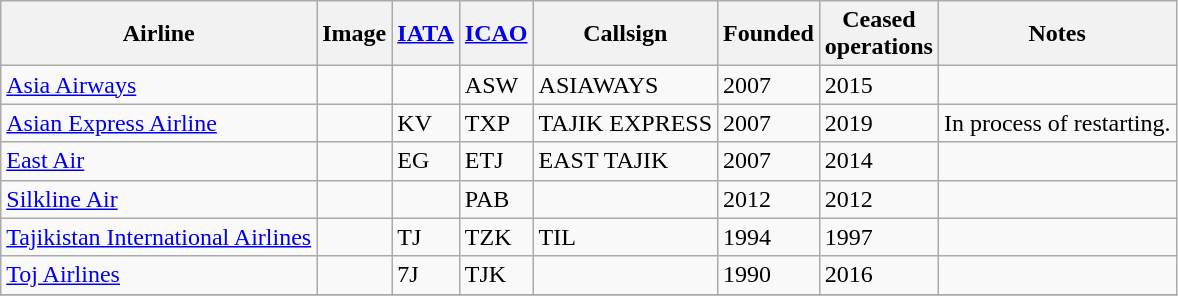<table class="wikitable sortable">
<tr valign="middle">
<th>Airline</th>
<th>Image</th>
<th><a href='#'>IATA</a></th>
<th><a href='#'>ICAO</a></th>
<th>Callsign</th>
<th>Founded</th>
<th>Ceased <br> operations</th>
<th>Notes</th>
</tr>
<tr>
<td><a href='#'>Asia Airways</a></td>
<td></td>
<td></td>
<td>ASW</td>
<td>ASIAWAYS</td>
<td>2007</td>
<td>2015</td>
<td></td>
</tr>
<tr>
<td><a href='#'>Asian Express Airline</a></td>
<td></td>
<td>KV</td>
<td>TXP</td>
<td>TAJIK EXPRESS</td>
<td>2007</td>
<td>2019</td>
<td>In process of restarting.</td>
</tr>
<tr>
<td><a href='#'>East Air</a></td>
<td></td>
<td>EG</td>
<td>ETJ</td>
<td>EAST TAJIK</td>
<td>2007</td>
<td>2014</td>
<td></td>
</tr>
<tr>
<td><a href='#'>Silkline Air</a></td>
<td></td>
<td></td>
<td>PAB</td>
<td></td>
<td>2012</td>
<td>2012</td>
<td></td>
</tr>
<tr>
<td><a href='#'>Tajikistan International Airlines</a></td>
<td></td>
<td>TJ</td>
<td>TZK</td>
<td>TIL</td>
<td>1994</td>
<td>1997</td>
<td></td>
</tr>
<tr>
<td><a href='#'>Toj Airlines</a></td>
<td></td>
<td>7J</td>
<td>TJK</td>
<td></td>
<td>1990</td>
<td>2016</td>
<td></td>
</tr>
<tr>
</tr>
</table>
